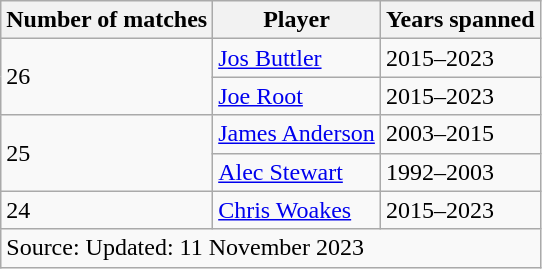<table class="wikitable">
<tr style="text-align: center;">
<th style="text-align: center;" scope="col"><strong>Number of matches</strong></th>
<th style="text-align: center;" scope="col"><strong>Player</strong></th>
<th style="text-align: center;" scope="col"><strong>Years spanned</strong></th>
</tr>
<tr>
<td rowspan=2>26</td>
<td><a href='#'>Jos Buttler</a></td>
<td>2015–2023</td>
</tr>
<tr>
<td><a href='#'>Joe Root</a></td>
<td>2015–2023</td>
</tr>
<tr>
<td rowspan=2>25</td>
<td><a href='#'>James Anderson</a></td>
<td>2003–2015</td>
</tr>
<tr>
<td><a href='#'>Alec Stewart</a></td>
<td>1992–2003</td>
</tr>
<tr>
<td>24</td>
<td><a href='#'>Chris Woakes</a></td>
<td>2015–2023</td>
</tr>
<tr>
<td colspan=3>Source: Updated: 11 November 2023</td>
</tr>
</table>
